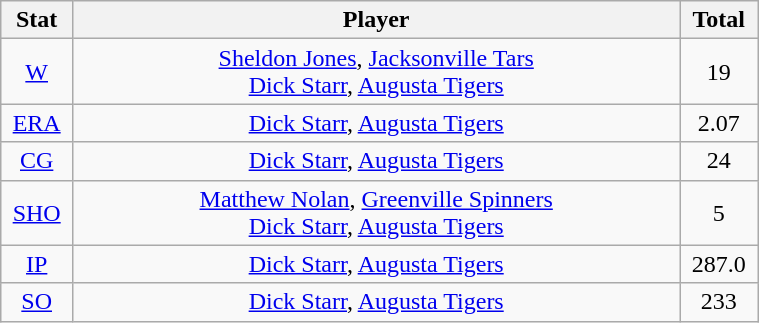<table class="wikitable" width="40%" style="text-align:center;">
<tr>
<th width="5%">Stat</th>
<th width="60%">Player</th>
<th width="5%">Total</th>
</tr>
<tr>
<td><a href='#'>W</a></td>
<td><a href='#'>Sheldon Jones</a>, <a href='#'>Jacksonville Tars</a> <br> <a href='#'>Dick Starr</a>, <a href='#'>Augusta Tigers</a></td>
<td>19</td>
</tr>
<tr>
<td><a href='#'>ERA</a></td>
<td><a href='#'>Dick Starr</a>, <a href='#'>Augusta Tigers</a></td>
<td>2.07</td>
</tr>
<tr>
<td><a href='#'>CG</a></td>
<td><a href='#'>Dick Starr</a>, <a href='#'>Augusta Tigers</a></td>
<td>24</td>
</tr>
<tr>
<td><a href='#'>SHO</a></td>
<td><a href='#'>Matthew Nolan</a>, <a href='#'>Greenville Spinners</a> <br> <a href='#'>Dick Starr</a>, <a href='#'>Augusta Tigers</a></td>
<td>5</td>
</tr>
<tr>
<td><a href='#'>IP</a></td>
<td><a href='#'>Dick Starr</a>, <a href='#'>Augusta Tigers</a></td>
<td>287.0</td>
</tr>
<tr>
<td><a href='#'>SO</a></td>
<td><a href='#'>Dick Starr</a>, <a href='#'>Augusta Tigers</a></td>
<td>233</td>
</tr>
</table>
